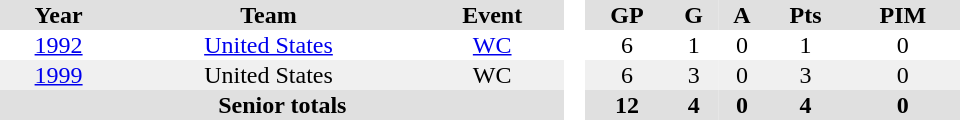<table border="0" cellpadding="1" cellspacing="0" style="text-align:center; width:40em">
<tr ALIGN="center" bgcolor="#e0e0e0">
<th>Year</th>
<th>Team</th>
<th>Event</th>
<th rowspan="99" bgcolor="#ffffff"> </th>
<th>GP</th>
<th>G</th>
<th>A</th>
<th>Pts</th>
<th>PIM</th>
</tr>
<tr>
<td><a href='#'>1992</a></td>
<td><a href='#'>United States</a></td>
<td><a href='#'>WC</a></td>
<td>6</td>
<td>1</td>
<td>0</td>
<td>1</td>
<td>0</td>
</tr>
<tr bgcolor="#f0f0f0">
<td><a href='#'>1999</a></td>
<td>United States</td>
<td>WC</td>
<td>6</td>
<td>3</td>
<td>0</td>
<td>3</td>
<td>0</td>
</tr>
<tr bgcolor="#e0e0e0">
<th colspan=3>Senior totals</th>
<th>12</th>
<th>4</th>
<th>0</th>
<th>4</th>
<th>0</th>
</tr>
</table>
